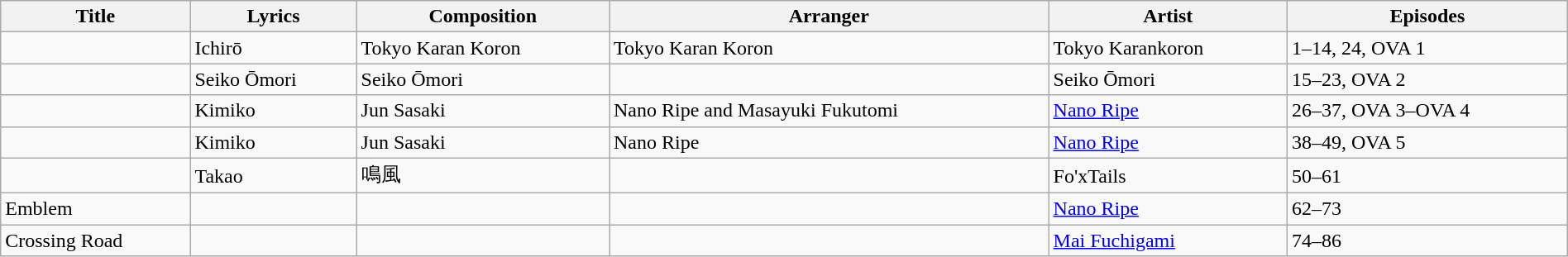<table width="100%" class="wikitable">
<tr>
<th>Title</th>
<th>Lyrics</th>
<th>Composition</th>
<th>Arranger</th>
<th>Artist</th>
<th>Episodes</th>
</tr>
<tr>
<td></td>
<td>Ichirō</td>
<td>Tokyo Karan Koron</td>
<td>Tokyo Karan Koron</td>
<td>Tokyo Karankoron</td>
<td>1–14, 24, OVA 1</td>
</tr>
<tr>
<td></td>
<td>Seiko Ōmori</td>
<td>Seiko Ōmori</td>
<td></td>
<td>Seiko Ōmori</td>
<td>15–23, OVA 2</td>
</tr>
<tr>
<td></td>
<td>Kimiko</td>
<td>Jun Sasaki</td>
<td>Nano Ripe and Masayuki Fukutomi</td>
<td><a href='#'>Nano Ripe</a></td>
<td>26–37, OVA 3–OVA 4</td>
</tr>
<tr>
<td></td>
<td>Kimiko</td>
<td>Jun Sasaki</td>
<td>Nano Ripe</td>
<td><a href='#'>Nano Ripe</a></td>
<td>38–49, OVA 5</td>
</tr>
<tr>
<td></td>
<td>Takao</td>
<td>鳴風</td>
<td></td>
<td>Fo'xTails</td>
<td>50–61</td>
</tr>
<tr>
<td>Emblem</td>
<td></td>
<td></td>
<td></td>
<td><a href='#'>Nano Ripe</a></td>
<td>62–73</td>
</tr>
<tr>
<td>Crossing Road</td>
<td></td>
<td></td>
<td></td>
<td><a href='#'>Mai Fuchigami</a></td>
<td>74–86</td>
</tr>
</table>
